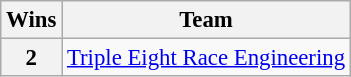<table class="wikitable" style="font-size: 95%;">
<tr>
<th>Wins</th>
<th>Team</th>
</tr>
<tr>
<th>2</th>
<td><a href='#'>Triple Eight Race Engineering</a></td>
</tr>
</table>
